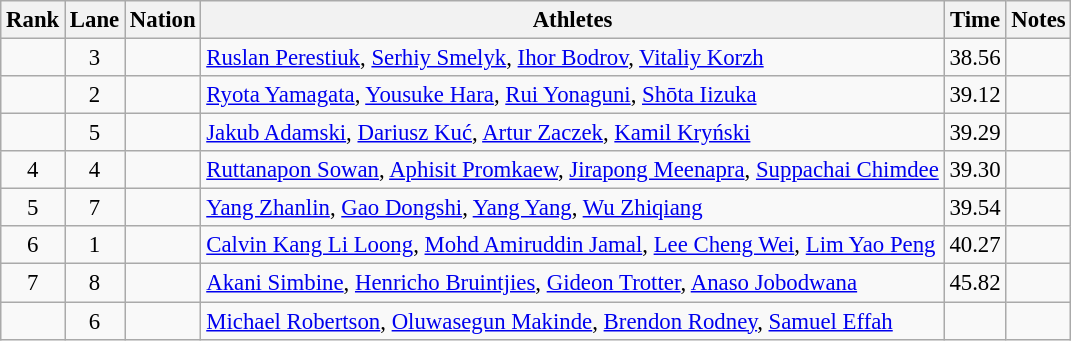<table class="wikitable sortable" style="text-align:center;font-size:95%">
<tr>
<th>Rank</th>
<th>Lane</th>
<th>Nation</th>
<th>Athletes</th>
<th>Time</th>
<th>Notes</th>
</tr>
<tr>
<td></td>
<td>3</td>
<td align=left></td>
<td align=left><a href='#'>Ruslan Perestiuk</a>, <a href='#'>Serhiy Smelyk</a>, <a href='#'>Ihor Bodrov</a>, <a href='#'>Vitaliy Korzh</a></td>
<td>38.56</td>
<td></td>
</tr>
<tr>
<td></td>
<td>2</td>
<td align=left></td>
<td align=left><a href='#'>Ryota Yamagata</a>, <a href='#'>Yousuke Hara</a>, <a href='#'>Rui Yonaguni</a>, <a href='#'>Shōta Iizuka</a></td>
<td>39.12</td>
<td></td>
</tr>
<tr>
<td></td>
<td>5</td>
<td align=left></td>
<td align=left><a href='#'>Jakub Adamski</a>, <a href='#'>Dariusz Kuć</a>, <a href='#'>Artur Zaczek</a>, <a href='#'>Kamil Kryński</a></td>
<td>39.29</td>
<td></td>
</tr>
<tr>
<td>4</td>
<td>4</td>
<td align=left></td>
<td align=left><a href='#'>Ruttanapon Sowan</a>, <a href='#'>Aphisit Promkaew</a>, <a href='#'>Jirapong Meenapra</a>, <a href='#'>Suppachai Chimdee</a></td>
<td>39.30</td>
<td></td>
</tr>
<tr>
<td>5</td>
<td>7</td>
<td align=left></td>
<td align=left><a href='#'>Yang Zhanlin</a>, <a href='#'>Gao Dongshi</a>, <a href='#'>Yang Yang</a>, <a href='#'>Wu Zhiqiang</a></td>
<td>39.54</td>
<td></td>
</tr>
<tr>
<td>6</td>
<td>1</td>
<td align=left></td>
<td align=left><a href='#'>Calvin Kang Li Loong</a>, <a href='#'>Mohd Amiruddin Jamal</a>, <a href='#'>Lee Cheng Wei</a>, <a href='#'>Lim Yao Peng</a></td>
<td>40.27</td>
<td></td>
</tr>
<tr>
<td>7</td>
<td>8</td>
<td align=left></td>
<td align=left><a href='#'>Akani Simbine</a>, <a href='#'>Henricho Bruintjies</a>, <a href='#'>Gideon Trotter</a>, <a href='#'>Anaso Jobodwana</a></td>
<td>45.82</td>
<td></td>
</tr>
<tr>
<td></td>
<td>6</td>
<td align=left></td>
<td align=left><a href='#'>Michael Robertson</a>, <a href='#'>Oluwasegun Makinde</a>, <a href='#'>Brendon Rodney</a>, <a href='#'>Samuel Effah</a></td>
<td></td>
<td></td>
</tr>
</table>
